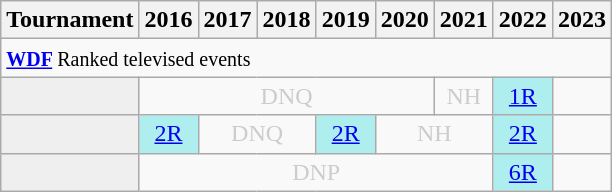<table class="wikitable" style="width:20%; margin:0">
<tr>
<th>Tournament</th>
<th>2016</th>
<th>2017</th>
<th>2018</th>
<th>2019</th>
<th>2020</th>
<th>2021</th>
<th>2022</th>
<th>2023</th>
</tr>
<tr>
<td colspan="9" style="text-align:left"><small><strong><a href='#'>WDF</a> </strong>Ranked televised events</small></td>
</tr>
<tr>
<td style="background:#efefef;"></td>
<td colspan="5" style="text-align:center; color:#ccc;">DNQ</td>
<td style="text-align:center; color:#ccc;">NH</td>
<td style="text-align:center; background:#afeeee;"><a href='#'>1R</a></td>
<td></td>
</tr>
<tr>
<td style="background:#efefef;"></td>
<td style="text-align:center; background:#afeeee;"><a href='#'>2R</a></td>
<td colspan="2" style="text-align:center; color:#ccc;">DNQ</td>
<td style="text-align:center; background:#afeeee;"><a href='#'>2R</a></td>
<td colspan="2" style="text-align:center; color:#ccc;">NH</td>
<td style="text-align:center; background:#afeeee;"><a href='#'>2R</a></td>
<td></td>
</tr>
<tr>
<td style="background:#efefef;"></td>
<td colspan="6" style="text-align:center; color:#ccc;">DNP</td>
<td style="text-align:center; background:#afeeee;"><a href='#'>6R</a></td>
<td></td>
</tr>
</table>
